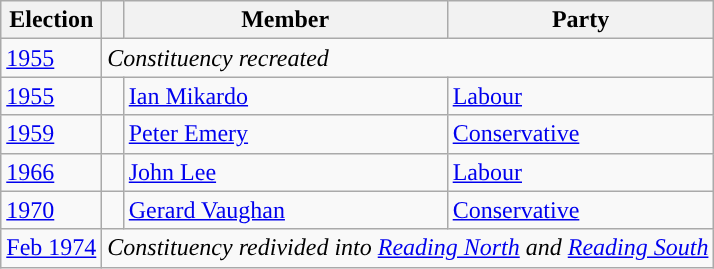<table class="wikitable">
<tr>
<th>Election</th>
<th></th>
<th>Member</th>
<th>Party</th>
</tr>
<tr>
<td><a href='#'>1955</a></td>
<td colspan="3"><em>Constituency recreated</em></td>
</tr>
<tr>
<td><a href='#'>1955</a></td>
<td style="color:inherit;background-color: "></td>
<td><a href='#'>Ian Mikardo</a></td>
<td><a href='#'>Labour</a></td>
</tr>
<tr>
<td><a href='#'>1959</a></td>
<td style="color:inherit;background-color: "></td>
<td><a href='#'>Peter Emery</a></td>
<td><a href='#'>Conservative</a></td>
</tr>
<tr>
<td><a href='#'>1966</a></td>
<td style="color:inherit;background-color: "></td>
<td><a href='#'>John Lee</a></td>
<td><a href='#'>Labour</a></td>
</tr>
<tr>
<td><a href='#'>1970</a></td>
<td style="color:inherit;background-color: "></td>
<td><a href='#'>Gerard Vaughan</a></td>
<td><a href='#'>Conservative</a></td>
</tr>
<tr>
<td><a href='#'>Feb 1974</a></td>
<td colspan="3"><em>Constituency redivided into <a href='#'>Reading North</a> and <a href='#'>Reading South</a></em></td>
</tr>
</table>
